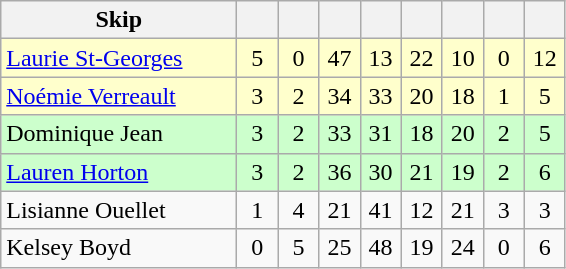<table class=wikitable style="text-align: center;">
<tr>
<th width=150>Skip</th>
<th width=20></th>
<th width=20></th>
<th width=20></th>
<th width=20></th>
<th width=20></th>
<th width=20></th>
<th width=20></th>
<th width=20></th>
</tr>
<tr bgcolor=#ffffcc>
<td style="text-align: left;"><a href='#'>Laurie St-Georges</a></td>
<td>5</td>
<td>0</td>
<td>47</td>
<td>13</td>
<td>22</td>
<td>10</td>
<td>0</td>
<td>12</td>
</tr>
<tr bgcolor=#ffffcc>
<td style="text-align: left;"><a href='#'>Noémie Verreault</a></td>
<td>3</td>
<td>2</td>
<td>34</td>
<td>33</td>
<td>20</td>
<td>18</td>
<td>1</td>
<td>5</td>
</tr>
<tr bgcolor=#ccffcc>
<td style="text-align: left;">Dominique Jean</td>
<td>3</td>
<td>2</td>
<td>33</td>
<td>31</td>
<td>18</td>
<td>20</td>
<td>2</td>
<td>5</td>
</tr>
<tr bgcolor=#ccffcc>
<td style="text-align: left;"><a href='#'>Lauren Horton</a></td>
<td>3</td>
<td>2</td>
<td>36</td>
<td>30</td>
<td>21</td>
<td>19</td>
<td>2</td>
<td>6</td>
</tr>
<tr>
<td style="text-align: left;">Lisianne Ouellet</td>
<td>1</td>
<td>4</td>
<td>21</td>
<td>41</td>
<td>12</td>
<td>21</td>
<td>3</td>
<td>3</td>
</tr>
<tr>
<td style="text-align: left;">Kelsey Boyd</td>
<td>0</td>
<td>5</td>
<td>25</td>
<td>48</td>
<td>19</td>
<td>24</td>
<td>0</td>
<td>6</td>
</tr>
</table>
